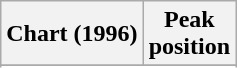<table class="wikitable sortable plainrowheaders">
<tr>
<th>Chart (1996)</th>
<th>Peak<br>position</th>
</tr>
<tr>
</tr>
<tr>
</tr>
</table>
